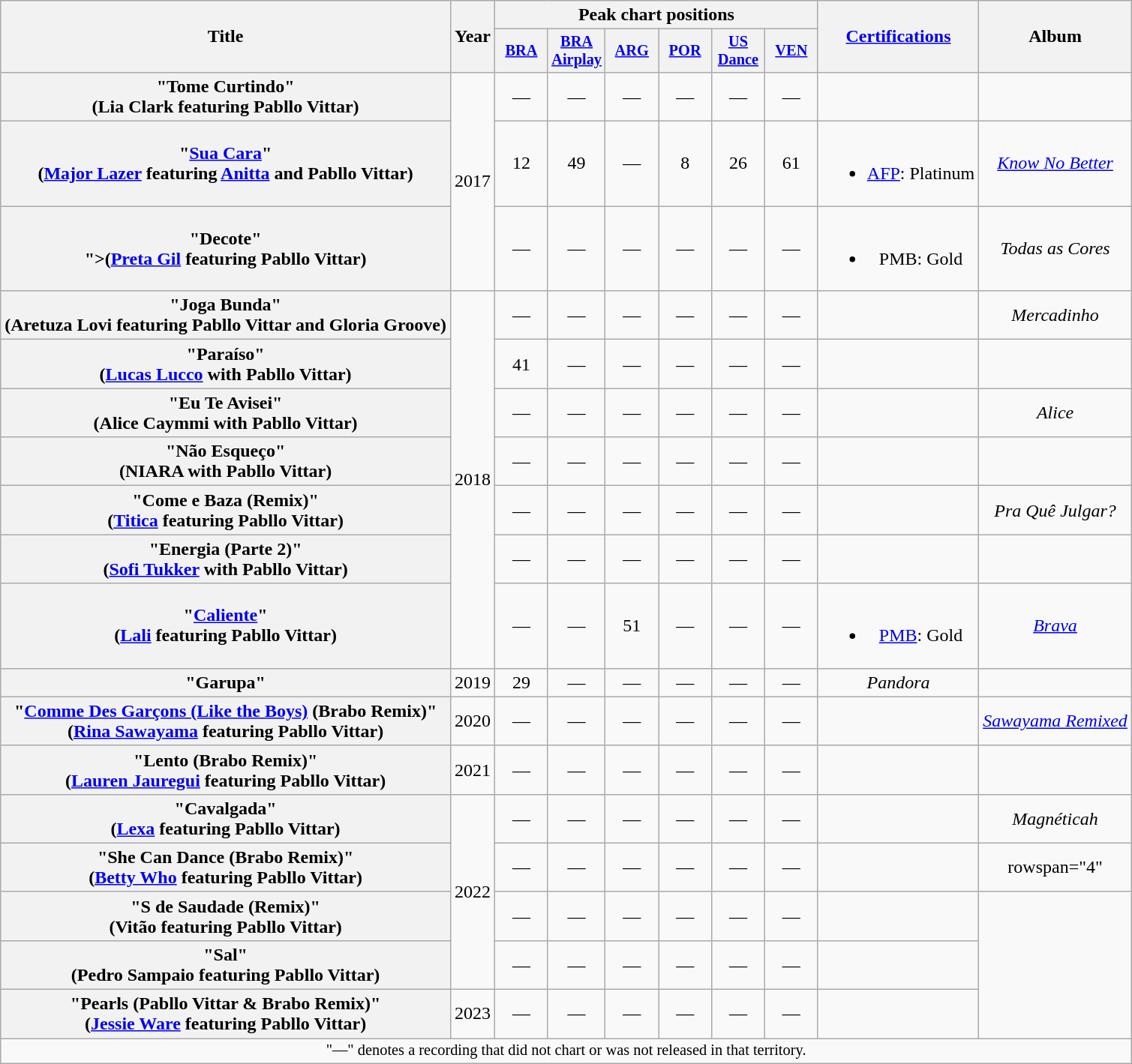<table class="wikitable plainrowheaders" style="text-align:center;">
<tr>
<th scope="col" rowspan="2">Title</th>
<th scope="col" rowspan="2">Year</th>
<th scope="col" colspan="6">Peak chart positions</th>
<th scope="col" rowspan="2"><a href='#'>Certifications</a></th>
<th scope="col" rowspan="2">Album</th>
</tr>
<tr>
<th scope="col" style="width:3em;font-size:85%;"><a href='#'>BRA</a><br></th>
<th scope="col" style="width:3em;font-size:85%;"><a href='#'>BRA<br>Airplay</a><br></th>
<th scope="col" style="width:3em;font-size:85%;"><a href='#'>ARG</a><br></th>
<th scope="col" style="width:3em;font-size:85%;"><a href='#'>POR</a><br></th>
<th scope="col" style="width:3em;font-size:85%;"><a href='#'>US<br>Dance</a><br></th>
<th scope="col" style="width:3em;font-size:85%;"><a href='#'>VEN</a><br></th>
</tr>
<tr>
<th scope="row">"Tome Curtindo" <br><span>(Lia Clark featuring Pabllo Vittar)</span></th>
<td rowspan="3">2017</td>
<td>—</td>
<td>—</td>
<td>—</td>
<td>—</td>
<td>—</td>
<td>—</td>
<td></td>
<td></td>
</tr>
<tr>
<th scope="row">"<a href='#'>Sua Cara</a>"<br><span>(<a href='#'>Major Lazer</a> featuring <a href='#'>Anitta</a> and Pabllo Vittar)</span></th>
<td>12</td>
<td>49</td>
<td>—</td>
<td>8</td>
<td>26</td>
<td>61</td>
<td><br><ul><li><a href='#'>AFP</a>: Platinum</li></ul></td>
<td align="center"><em><a href='#'>Know No Better</a></em></td>
</tr>
<tr>
<th scope="row">"Decote"<br><span>">(<a href='#'>Preta Gil</a> featuring Pabllo Vittar)</span></th>
<td>—</td>
<td>—</td>
<td>—</td>
<td>—</td>
<td>—</td>
<td>—</td>
<td><br><ul><li>PMB: Gold</li></ul></td>
<td><em>Todas as Cores</em></td>
</tr>
<tr>
<th scope="row">"Joga Bunda"<br><span>(Aretuza Lovi featuring Pabllo Vittar and Gloria Groove)</span></th>
<td rowspan="7">2018</td>
<td>—</td>
<td>—</td>
<td>—</td>
<td>—</td>
<td>—</td>
<td>—</td>
<td></td>
<td><em>Mercadinho</em></td>
</tr>
<tr>
<th scope="row">"Paraíso"<br><span>(<a href='#'>Lucas Lucco</a> with Pabllo Vittar)</span></th>
<td>41</td>
<td>—</td>
<td>—</td>
<td>—</td>
<td>—</td>
<td>—</td>
<td></td>
<td></td>
</tr>
<tr>
<th scope="row">"Eu Te Avisei"<br><span>(Alice Caymmi with Pabllo Vittar)</span></th>
<td>—</td>
<td>—</td>
<td>—</td>
<td>—</td>
<td>—</td>
<td>—</td>
<td></td>
<td><em>Alice</em></td>
</tr>
<tr>
<th scope="row">"Não Esqueço"<br><span>(NIARA with Pabllo Vittar)</span></th>
<td>—</td>
<td>—</td>
<td>—</td>
<td>—</td>
<td>—</td>
<td>—</td>
<td></td>
<td></td>
</tr>
<tr>
<th scope="row">"Come e Baza (Remix)"<br><span>(<a href='#'>Titica</a> featuring Pabllo Vittar)</span></th>
<td>—</td>
<td>—</td>
<td>—</td>
<td>—</td>
<td>—</td>
<td>—</td>
<td></td>
<td><em>Pra Quê Julgar?</em></td>
</tr>
<tr>
<th scope="row">"Energia (Parte 2)"<br><span>(<a href='#'>Sofi Tukker</a> with Pabllo Vittar)</span></th>
<td>—</td>
<td>—</td>
<td>—</td>
<td>—</td>
<td>—</td>
<td>—</td>
<td></td>
<td></td>
</tr>
<tr>
<th scope="row">"<a href='#'>Caliente</a>"<br><span>(<a href='#'>Lali</a> featuring Pabllo Vittar)</span></th>
<td>—</td>
<td>—</td>
<td>51</td>
<td>—</td>
<td>—</td>
<td>—</td>
<td><br><ul><li><a href='#'>PMB</a>: Gold</li></ul></td>
<td><em><a href='#'>Brava</a></em></td>
</tr>
<tr>
<th scope="row">"Garupa"<br></th>
<td>2019</td>
<td>29</td>
<td>—</td>
<td>—</td>
<td>—</td>
<td>—</td>
<td>—</td>
<td><em>Pandora</em></td>
</tr>
<tr>
<th scope="row">"<a href='#'>Comme Des Garçons (Like the Boys)</a> (Brabo Remix)"<br><span>(<a href='#'>Rina Sawayama</a> featuring Pabllo Vittar)</span></th>
<td>2020</td>
<td>—</td>
<td>—</td>
<td>—</td>
<td>—</td>
<td>—</td>
<td>—</td>
<td></td>
<td><em><a href='#'>Sawayama Remixed</a></em></td>
</tr>
<tr>
<th scope="row">"Lento (Brabo Remix)"<br><span>(<a href='#'>Lauren Jauregui</a> featuring Pabllo Vittar)</span></th>
<td>2021</td>
<td>—</td>
<td>—</td>
<td>—</td>
<td>—</td>
<td>—</td>
<td>—</td>
<td></td>
<td></td>
</tr>
<tr>
<th scope="row">"Cavalgada"<br><span>(<a href='#'>Lexa</a> featuring Pabllo Vittar)</span></th>
<td rowspan="4">2022</td>
<td>—</td>
<td>—</td>
<td>—</td>
<td>—</td>
<td>—</td>
<td>—</td>
<td></td>
<td><em>Magnéticah</em></td>
</tr>
<tr>
<th scope="row">"She Can Dance (Brabo Remix)"<br><span>(<a href='#'>Betty Who</a> featuring Pabllo Vittar)</span></th>
<td>—</td>
<td>—</td>
<td>—</td>
<td>—</td>
<td>—</td>
<td>—</td>
<td></td>
<td>rowspan="4" </td>
</tr>
<tr>
<th scope="row">"S de Saudade (Remix)"<br><span>(Vitão featuring Pabllo Vittar)</span></th>
<td>—</td>
<td>—</td>
<td>—</td>
<td>—</td>
<td>—</td>
<td>—</td>
<td></td>
</tr>
<tr>
<th scope="row">"Sal"<br><span>(Pedro Sampaio featuring Pabllo Vittar)</span></th>
<td>—</td>
<td>—</td>
<td>—</td>
<td>—</td>
<td>—</td>
<td>—</td>
<td></td>
</tr>
<tr>
<th scope="row">"Pearls (Pabllo Vittar & Brabo Remix)"<br><span>(<a href='#'>Jessie Ware</a> featuring Pabllo Vittar)</span></th>
<td>2023</td>
<td>—</td>
<td>—</td>
<td>—</td>
<td>—</td>
<td>—</td>
<td>—</td>
<td></td>
</tr>
<tr>
<td colspan="15" style="text-align:center; font-size:85%">"—" denotes a recording that did not chart or was not released in that territory.</td>
</tr>
</table>
